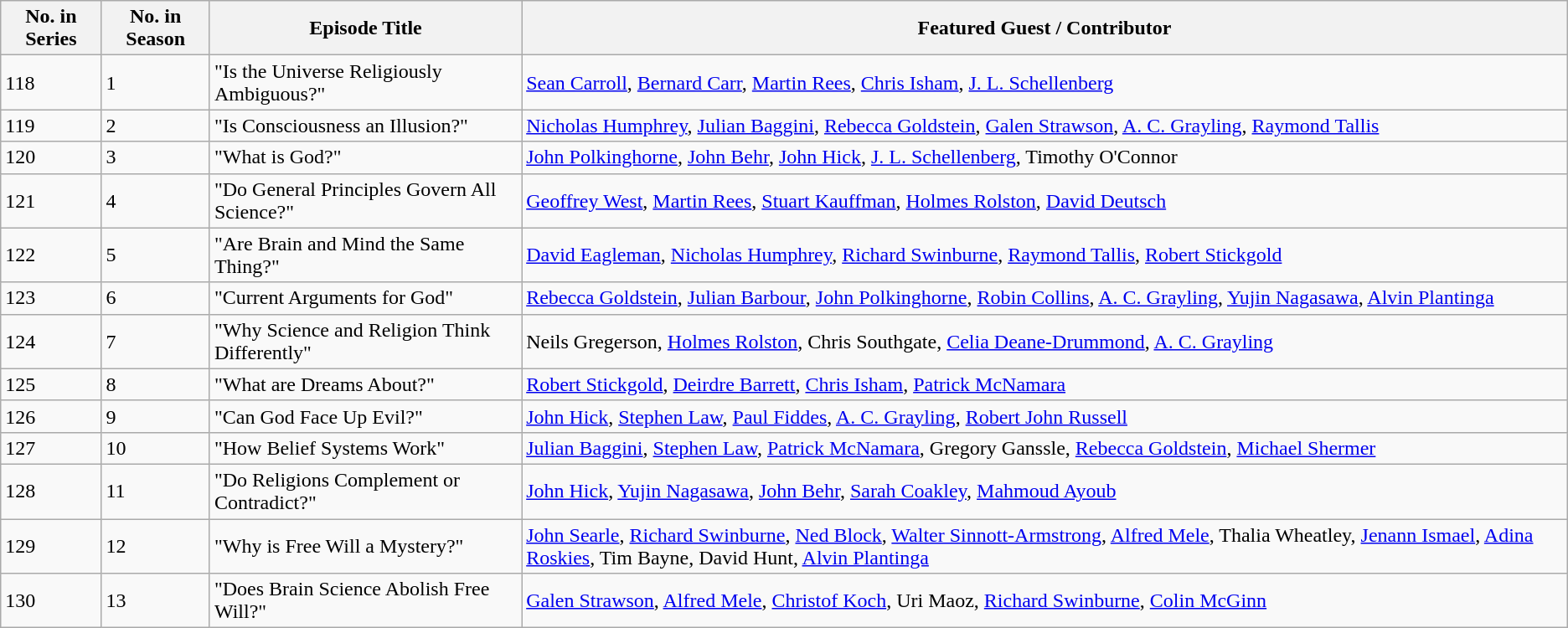<table class="wikitable">
<tr>
<th>No. in Series</th>
<th>No. in Season</th>
<th>Episode Title</th>
<th>Featured Guest / Contributor</th>
</tr>
<tr>
<td>118</td>
<td>1</td>
<td>"Is the Universe Religiously Ambiguous?"</td>
<td><a href='#'>Sean Carroll</a>, <a href='#'>Bernard Carr</a>, <a href='#'>Martin Rees</a>, <a href='#'>Chris Isham</a>, <a href='#'>J. L. Schellenberg</a></td>
</tr>
<tr>
<td>119</td>
<td>2</td>
<td>"Is Consciousness an Illusion?"</td>
<td><a href='#'>Nicholas Humphrey</a>, <a href='#'>Julian Baggini</a>, <a href='#'>Rebecca Goldstein</a>, <a href='#'>Galen Strawson</a>, <a href='#'>A. C. Grayling</a>, <a href='#'>Raymond Tallis</a></td>
</tr>
<tr>
<td>120</td>
<td>3</td>
<td>"What is God?"</td>
<td><a href='#'>John Polkinghorne</a>, <a href='#'>John Behr</a>, <a href='#'>John Hick</a>, <a href='#'>J. L. Schellenberg</a>, Timothy O'Connor</td>
</tr>
<tr>
<td>121</td>
<td>4</td>
<td>"Do General Principles Govern All Science?"</td>
<td><a href='#'>Geoffrey West</a>, <a href='#'>Martin Rees</a>, <a href='#'>Stuart Kauffman</a>, <a href='#'>Holmes Rolston</a>, <a href='#'>David Deutsch</a></td>
</tr>
<tr>
<td>122</td>
<td>5</td>
<td>"Are Brain and Mind the Same Thing?"</td>
<td><a href='#'>David Eagleman</a>, <a href='#'>Nicholas Humphrey</a>, <a href='#'>Richard Swinburne</a>, <a href='#'>Raymond Tallis</a>, <a href='#'>Robert Stickgold</a></td>
</tr>
<tr>
<td>123</td>
<td>6</td>
<td>"Current Arguments for God"</td>
<td><a href='#'>Rebecca Goldstein</a>, <a href='#'>Julian Barbour</a>, <a href='#'>John Polkinghorne</a>, <a href='#'>Robin Collins</a>, <a href='#'>A. C. Grayling</a>, <a href='#'>Yujin Nagasawa</a>, <a href='#'>Alvin Plantinga</a></td>
</tr>
<tr>
<td>124</td>
<td>7</td>
<td>"Why Science and Religion Think Differently"</td>
<td>Neils Gregerson, <a href='#'>Holmes Rolston</a>, Chris Southgate, <a href='#'>Celia Deane-Drummond</a>, <a href='#'>A. C. Grayling</a></td>
</tr>
<tr>
<td>125</td>
<td>8</td>
<td>"What are Dreams About?"</td>
<td><a href='#'>Robert Stickgold</a>, <a href='#'>Deirdre Barrett</a>, <a href='#'>Chris Isham</a>, <a href='#'>Patrick McNamara</a></td>
</tr>
<tr>
<td>126</td>
<td>9</td>
<td>"Can God Face Up Evil?"</td>
<td><a href='#'>John Hick</a>, <a href='#'>Stephen Law</a>, <a href='#'>Paul Fiddes</a>, <a href='#'>A. C. Grayling</a>, <a href='#'>Robert John Russell</a></td>
</tr>
<tr>
<td>127</td>
<td>10</td>
<td>"How Belief Systems Work"</td>
<td><a href='#'>Julian Baggini</a>, <a href='#'>Stephen Law</a>, <a href='#'>Patrick McNamara</a>, Gregory Ganssle, <a href='#'>Rebecca Goldstein</a>, <a href='#'>Michael Shermer</a></td>
</tr>
<tr>
<td>128</td>
<td>11</td>
<td>"Do Religions Complement or Contradict?"</td>
<td><a href='#'>John Hick</a>, <a href='#'>Yujin Nagasawa</a>, <a href='#'>John Behr</a>, <a href='#'>Sarah Coakley</a>, <a href='#'>Mahmoud Ayoub</a></td>
</tr>
<tr>
<td>129</td>
<td>12</td>
<td>"Why is Free Will a Mystery?"</td>
<td><a href='#'>John Searle</a>, <a href='#'>Richard Swinburne</a>, <a href='#'>Ned Block</a>, <a href='#'>Walter Sinnott-Armstrong</a>, <a href='#'>Alfred Mele</a>, Thalia Wheatley, <a href='#'>Jenann Ismael</a>, <a href='#'>Adina Roskies</a>, Tim Bayne, David Hunt, <a href='#'>Alvin Plantinga</a></td>
</tr>
<tr>
<td>130</td>
<td>13</td>
<td>"Does Brain Science Abolish Free Will?"</td>
<td><a href='#'>Galen Strawson</a>, <a href='#'>Alfred Mele</a>, <a href='#'>Christof Koch</a>, Uri Maoz, <a href='#'>Richard Swinburne</a>, <a href='#'>Colin McGinn</a></td>
</tr>
</table>
